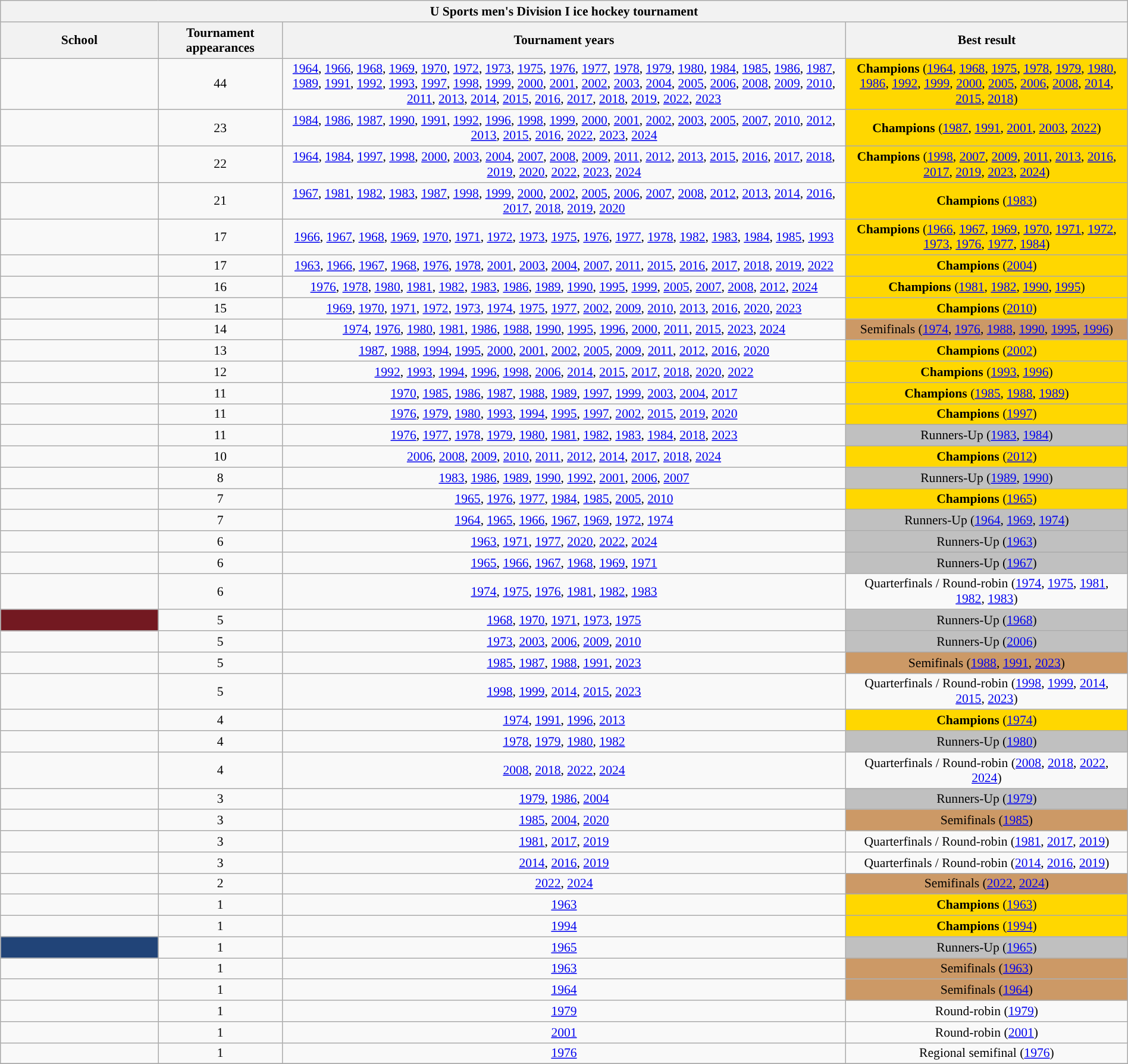<table class="wikitable sortable" style="font-size:90%; width: 100%; text-align: center;">
<tr>
<th colspan=9>U Sports men's Division I ice hockey tournament</th>
</tr>
<tr>
<th width=14%>School</th>
<th width=11%>Tournament appearances</th>
<th width=50%>Tournament years</th>
<th width=25%>Best result</th>
</tr>
<tr>
<td align=center><strong><a href='#'></a></strong></td>
<td>44</td>
<td><a href='#'>1964</a>, <a href='#'>1966</a>, <a href='#'>1968</a>, <a href='#'>1969</a>, <a href='#'>1970</a>, <a href='#'>1972</a>, <a href='#'>1973</a>, <a href='#'>1975</a>, <a href='#'>1976</a>, <a href='#'>1977</a>, <a href='#'>1978</a>, <a href='#'>1979</a>, <a href='#'>1980</a>, <a href='#'>1984</a>, <a href='#'>1985</a>, <a href='#'>1986</a>, <a href='#'>1987</a>, <a href='#'>1989</a>, <a href='#'>1991</a>, <a href='#'>1992</a>, <a href='#'>1993</a>, <a href='#'>1997</a>, <a href='#'>1998</a>, <a href='#'>1999</a>, <a href='#'>2000</a>, <a href='#'>2001</a>, <a href='#'>2002</a>, <a href='#'>2003</a>, <a href='#'>2004</a>, <a href='#'>2005</a>, <a href='#'>2006</a>, <a href='#'>2008</a>, <a href='#'>2009</a>, <a href='#'>2010</a>, <a href='#'>2011</a>, <a href='#'>2013</a>, <a href='#'>2014</a>, <a href='#'>2015</a>, <a href='#'>2016</a>, <a href='#'>2017</a>, <a href='#'>2018</a>, <a href='#'>2019</a>, <a href='#'>2022</a>, <a href='#'>2023</a></td>
<td bgcolor=gold><strong>Champions</strong> (<a href='#'>1964</a>, <a href='#'>1968</a>, <a href='#'>1975</a>, <a href='#'>1978</a>, <a href='#'>1979</a>, <a href='#'>1980</a>, <a href='#'>1986</a>, <a href='#'>1992</a>, <a href='#'>1999</a>, <a href='#'>2000</a>, <a href='#'>2005</a>, <a href='#'>2006</a>, <a href='#'>2008</a>, <a href='#'>2014</a>, <a href='#'>2015</a>, <a href='#'>2018</a>)</td>
</tr>
<tr>
<td align=center><strong><a href='#'></a></strong></td>
<td>23</td>
<td><a href='#'>1984</a>, <a href='#'>1986</a>, <a href='#'>1987</a>, <a href='#'>1990</a>, <a href='#'>1991</a>, <a href='#'>1992</a>, <a href='#'>1996</a>, <a href='#'>1998</a>, <a href='#'>1999</a>, <a href='#'>2000</a>, <a href='#'>2001</a>, <a href='#'>2002</a>, <a href='#'>2003</a>, <a href='#'>2005</a>, <a href='#'>2007</a>, <a href='#'>2010</a>, <a href='#'>2012</a>, <a href='#'>2013</a>, <a href='#'>2015</a>, <a href='#'>2016</a>, <a href='#'>2022</a>, <a href='#'>2023</a>, <a href='#'>2024</a></td>
<td bgcolor=gold><strong>Champions</strong> (<a href='#'>1987</a>, <a href='#'>1991</a>, <a href='#'>2001</a>, <a href='#'>2003</a>, <a href='#'>2022</a>)</td>
</tr>
<tr>
<td align=center><strong><a href='#'></a></strong></td>
<td>22</td>
<td><a href='#'>1964</a>, <a href='#'>1984</a>, <a href='#'>1997</a>, <a href='#'>1998</a>, <a href='#'>2000</a>, <a href='#'>2003</a>, <a href='#'>2004</a>, <a href='#'>2007</a>, <a href='#'>2008</a>, <a href='#'>2009</a>, <a href='#'>2011</a>, <a href='#'>2012</a>, <a href='#'>2013</a>, <a href='#'>2015</a>, <a href='#'>2016</a>, <a href='#'>2017</a>, <a href='#'>2018</a>, <a href='#'>2019</a>, <a href='#'>2020</a>, <a href='#'>2022</a>, <a href='#'>2023</a>, <a href='#'>2024</a></td>
<td bgcolor=gold><strong>Champions</strong> (<a href='#'>1998</a>, <a href='#'>2007</a>, <a href='#'>2009</a>, <a href='#'>2011</a>, <a href='#'>2013</a>, <a href='#'>2016</a>, <a href='#'>2017</a>, <a href='#'>2019</a>, <a href='#'>2023</a>, <a href='#'>2024</a>)</td>
</tr>
<tr>
<td align=center><strong><a href='#'></a></strong></td>
<td>21</td>
<td><a href='#'>1967</a>, <a href='#'>1981</a>, <a href='#'>1982</a>, <a href='#'>1983</a>, <a href='#'>1987</a>, <a href='#'>1998</a>, <a href='#'>1999</a>, <a href='#'>2000</a>, <a href='#'>2002</a>, <a href='#'>2005</a>, <a href='#'>2006</a>, <a href='#'>2007</a>, <a href='#'>2008</a>, <a href='#'>2012</a>, <a href='#'>2013</a>, <a href='#'>2014</a>, <a href='#'>2016</a>, <a href='#'>2017</a>, <a href='#'>2018</a>, <a href='#'>2019</a>, <a href='#'>2020</a></td>
<td bgcolor=gold><strong>Champions</strong> (<a href='#'>1983</a>)</td>
</tr>
<tr>
<td align=center><strong><a href='#'></a></strong></td>
<td>17</td>
<td><a href='#'>1966</a>, <a href='#'>1967</a>, <a href='#'>1968</a>, <a href='#'>1969</a>, <a href='#'>1970</a>, <a href='#'>1971</a>, <a href='#'>1972</a>, <a href='#'>1973</a>, <a href='#'>1975</a>, <a href='#'>1976</a>, <a href='#'>1977</a>, <a href='#'>1978</a>, <a href='#'>1982</a>, <a href='#'>1983</a>, <a href='#'>1984</a>, <a href='#'>1985</a>, <a href='#'>1993</a></td>
<td bgcolor=gold><strong>Champions</strong> (<a href='#'>1966</a>, <a href='#'>1967</a>, <a href='#'>1969</a>, <a href='#'>1970</a>, <a href='#'>1971</a>, <a href='#'>1972</a>, <a href='#'>1973</a>, <a href='#'>1976</a>, <a href='#'>1977</a>, <a href='#'>1984</a>)</td>
</tr>
<tr>
<td align=center><strong><a href='#'></a></strong></td>
<td>17</td>
<td><a href='#'>1963</a>, <a href='#'>1966</a>, <a href='#'>1967</a>, <a href='#'>1968</a>, <a href='#'>1976</a>, <a href='#'>1978</a>, <a href='#'>2001</a>, <a href='#'>2003</a>, <a href='#'>2004</a>, <a href='#'>2007</a>, <a href='#'>2011</a>, <a href='#'>2015</a>, <a href='#'>2016</a>, <a href='#'>2017</a>, <a href='#'>2018</a>, <a href='#'>2019</a>, <a href='#'>2022</a></td>
<td bgcolor=gold><strong>Champions</strong> (<a href='#'>2004</a>)</td>
</tr>
<tr>
<td align=center><strong><a href='#'></a></strong></td>
<td>16</td>
<td><a href='#'>1976</a>, <a href='#'>1978</a>, <a href='#'>1980</a>, <a href='#'>1981</a>, <a href='#'>1982</a>, <a href='#'>1983</a>, <a href='#'>1986</a>, <a href='#'>1989</a>, <a href='#'>1990</a>, <a href='#'>1995</a>, <a href='#'>1999</a>, <a href='#'>2005</a>, <a href='#'>2007</a>, <a href='#'>2008</a>, <a href='#'>2012</a>, <a href='#'>2024</a></td>
<td bgcolor=gold><strong>Champions</strong> (<a href='#'>1981</a>, <a href='#'>1982</a>, <a href='#'>1990</a>, <a href='#'>1995</a>)</td>
</tr>
<tr>
<td align=center><strong><a href='#'></a></strong></td>
<td>15</td>
<td><a href='#'>1969</a>, <a href='#'>1970</a>, <a href='#'>1971</a>, <a href='#'>1972</a>, <a href='#'>1973</a>, <a href='#'>1974</a>, <a href='#'>1975</a>, <a href='#'>1977</a>, <a href='#'>2002</a>, <a href='#'>2009</a>, <a href='#'>2010</a>, <a href='#'>2013</a>, <a href='#'>2016</a>, <a href='#'>2020</a>, <a href='#'>2023</a></td>
<td bgcolor=gold><strong>Champions</strong> (<a href='#'>2010</a>)</td>
</tr>
<tr>
<td align=center><strong><a href='#'></a></strong></td>
<td>14</td>
<td><a href='#'>1974</a>, <a href='#'>1976</a>, <a href='#'>1980</a>, <a href='#'>1981</a>, <a href='#'>1986</a>, <a href='#'>1988</a>, <a href='#'>1990</a>, <a href='#'>1995</a>, <a href='#'>1996</a>, <a href='#'>2000</a>, <a href='#'>2011</a>, <a href='#'>2015</a>, <a href='#'>2023</a>, <a href='#'>2024</a></td>
<td bgcolor=#cc9966>Semifinals (<a href='#'>1974</a>, <a href='#'>1976</a>, <a href='#'>1988</a>, <a href='#'>1990</a>, <a href='#'>1995</a>, <a href='#'>1996</a>)</td>
</tr>
<tr>
<td align=center><strong><a href='#'></a></strong></td>
<td>13</td>
<td><a href='#'>1987</a>, <a href='#'>1988</a>, <a href='#'>1994</a>, <a href='#'>1995</a>, <a href='#'>2000</a>, <a href='#'>2001</a>, <a href='#'>2002</a>, <a href='#'>2005</a>, <a href='#'>2009</a>, <a href='#'>2011</a>, <a href='#'>2012</a>, <a href='#'>2016</a>, <a href='#'>2020</a></td>
<td bgcolor=gold><strong>Champions</strong> (<a href='#'>2002</a>)</td>
</tr>
<tr>
<td align=center><strong><a href='#'></a></strong></td>
<td>12</td>
<td><a href='#'>1992</a>, <a href='#'>1993</a>, <a href='#'>1994</a>, <a href='#'>1996</a>, <a href='#'>1998</a>, <a href='#'>2006</a>, <a href='#'>2014</a>, <a href='#'>2015</a>, <a href='#'>2017</a>, <a href='#'>2018</a>, <a href='#'>2020</a>, <a href='#'>2022</a></td>
<td bgcolor=gold><strong>Champions</strong> (<a href='#'>1993</a>, <a href='#'>1996</a>)</td>
</tr>
<tr>
<td align=center><strong><a href='#'></a></strong></td>
<td>11</td>
<td><a href='#'>1970</a>, <a href='#'>1985</a>, <a href='#'>1986</a>, <a href='#'>1987</a>, <a href='#'>1988</a>, <a href='#'>1989</a>, <a href='#'>1997</a>, <a href='#'>1999</a>, <a href='#'>2003</a>, <a href='#'>2004</a>, <a href='#'>2017</a></td>
<td bgcolor=gold><strong>Champions</strong> (<a href='#'>1985</a>, <a href='#'>1988</a>, <a href='#'>1989</a>)</td>
</tr>
<tr>
<td align=center><strong><a href='#'></a></strong></td>
<td>11</td>
<td><a href='#'>1976</a>, <a href='#'>1979</a>, <a href='#'>1980</a>, <a href='#'>1993</a>, <a href='#'>1994</a>, <a href='#'>1995</a>, <a href='#'>1997</a>, <a href='#'>2002</a>, <a href='#'>2015</a>, <a href='#'>2019</a>, <a href='#'>2020</a></td>
<td bgcolor=gold><strong>Champions</strong> (<a href='#'>1997</a>)</td>
</tr>
<tr>
<td align=center><strong><a href='#'></a></strong></td>
<td>11</td>
<td><a href='#'>1976</a>, <a href='#'>1977</a>, <a href='#'>1978</a>, <a href='#'>1979</a>, <a href='#'>1980</a>, <a href='#'>1981</a>, <a href='#'>1982</a>, <a href='#'>1983</a>, <a href='#'>1984</a>, <a href='#'>2018</a>, <a href='#'>2023</a></td>
<td bgcolor=silver>Runners-Up (<a href='#'>1983</a>, <a href='#'>1984</a>)</td>
</tr>
<tr>
<td align=center><strong><a href='#'></a></strong></td>
<td>10</td>
<td><a href='#'>2006</a>, <a href='#'>2008</a>, <a href='#'>2009</a>, <a href='#'>2010</a>, <a href='#'>2011</a>, <a href='#'>2012</a>, <a href='#'>2014</a>, <a href='#'>2017</a>, <a href='#'>2018</a>, <a href='#'>2024</a></td>
<td bgcolor=gold><strong>Champions</strong> (<a href='#'>2012</a>)</td>
</tr>
<tr>
<td align=center><strong><a href='#'></a></strong></td>
<td>8</td>
<td><a href='#'>1983</a>, <a href='#'>1986</a>, <a href='#'>1989</a>, <a href='#'>1990</a>, <a href='#'>1992</a>, <a href='#'>2001</a>, <a href='#'>2006</a>, <a href='#'>2007</a></td>
<td bgcolor=silver>Runners-Up (<a href='#'>1989</a>, <a href='#'>1990</a>)</td>
</tr>
<tr>
<td align=center><strong><a href='#'></a></strong></td>
<td>7</td>
<td><a href='#'>1965</a>, <a href='#'>1976</a>, <a href='#'>1977</a>, <a href='#'>1984</a>, <a href='#'>1985</a>, <a href='#'>2005</a>, <a href='#'>2010</a></td>
<td bgcolor=gold><strong>Champions</strong> (<a href='#'>1965</a>)</td>
</tr>
<tr>
<td align=center><strong><a href='#'></a></strong></td>
<td>7</td>
<td><a href='#'>1964</a>, <a href='#'>1965</a>, <a href='#'>1966</a>, <a href='#'>1967</a>, <a href='#'>1969</a>, <a href='#'>1972</a>, <a href='#'>1974</a></td>
<td bgcolor=silver>Runners-Up (<a href='#'>1964</a>, <a href='#'>1969</a>, <a href='#'>1974</a>)</td>
</tr>
<tr>
<td align=center><strong><a href='#'></a></strong></td>
<td>6</td>
<td><a href='#'>1963</a>, <a href='#'>1971</a>, <a href='#'>1977</a>, <a href='#'>2020</a>, <a href='#'>2022</a>, <a href='#'>2024</a></td>
<td bgcolor=silver>Runners-Up (<a href='#'>1963</a>)</td>
</tr>
<tr>
<td align=center><strong><a href='#'></a></strong></td>
<td>6</td>
<td><a href='#'>1965</a>, <a href='#'>1966</a>, <a href='#'>1967</a>, <a href='#'>1968</a>, <a href='#'>1969</a>, <a href='#'>1971</a></td>
<td bgcolor=silver>Runners-Up (<a href='#'>1967</a>)</td>
</tr>
<tr>
<td align=center><strong><a href='#'></a></strong></td>
<td>6</td>
<td><a href='#'>1974</a>, <a href='#'>1975</a>, <a href='#'>1976</a>, <a href='#'>1981</a>, <a href='#'>1982</a>, <a href='#'>1983</a></td>
<td>Quarterfinals / Round-robin (<a href='#'>1974</a>, <a href='#'>1975</a>, <a href='#'>1981</a>, <a href='#'>1982</a>, <a href='#'>1983</a>)</td>
</tr>
<tr>
<td align=center style="color:white; background:#731921; "><strong><a href='#'></a></strong></td>
<td>5</td>
<td><a href='#'>1968</a>, <a href='#'>1970</a>, <a href='#'>1971</a>, <a href='#'>1973</a>, <a href='#'>1975</a></td>
<td bgcolor=silver>Runners-Up (<a href='#'>1968</a>)</td>
</tr>
<tr>
<td align=center><strong><a href='#'></a></strong></td>
<td>5</td>
<td><a href='#'>1973</a>, <a href='#'>2003</a>, <a href='#'>2006</a>, <a href='#'>2009</a>, <a href='#'>2010</a></td>
<td bgcolor=silver>Runners-Up (<a href='#'>2006</a>)</td>
</tr>
<tr>
<td align=center><strong><a href='#'></a></strong></td>
<td>5</td>
<td><a href='#'>1985</a>, <a href='#'>1987</a>, <a href='#'>1988</a>, <a href='#'>1991</a>, <a href='#'>2023</a></td>
<td bgcolor=#cc9966>Semifinals (<a href='#'>1988</a>, <a href='#'>1991</a>, <a href='#'>2023</a>)</td>
</tr>
<tr>
<td align=center><strong><a href='#'></a></strong></td>
<td>5</td>
<td><a href='#'>1998</a>, <a href='#'>1999</a>, <a href='#'>2014</a>, <a href='#'>2015</a>, <a href='#'>2023</a></td>
<td>Quarterfinals / Round-robin (<a href='#'>1998</a>, <a href='#'>1999</a>, <a href='#'>2014</a>, <a href='#'>2015</a>, <a href='#'>2023</a>)</td>
</tr>
<tr>
<td align=center><strong><a href='#'></a></strong></td>
<td>4</td>
<td><a href='#'>1974</a>, <a href='#'>1991</a>, <a href='#'>1996</a>, <a href='#'>2013</a></td>
<td bgcolor=gold><strong>Champions</strong> (<a href='#'>1974</a>)</td>
</tr>
<tr>
<td align=center><strong><a href='#'></a></strong></td>
<td>4</td>
<td><a href='#'>1978</a>, <a href='#'>1979</a>, <a href='#'>1980</a>, <a href='#'>1982</a></td>
<td bgcolor=silver>Runners-Up (<a href='#'>1980</a>)</td>
</tr>
<tr>
<td align=center><strong><a href='#'></a></strong></td>
<td>4</td>
<td><a href='#'>2008</a>, <a href='#'>2018</a>, <a href='#'>2022</a>, <a href='#'>2024</a></td>
<td>Quarterfinals / Round-robin (<a href='#'>2008</a>, <a href='#'>2018</a>, <a href='#'>2022</a>, <a href='#'>2024</a>)</td>
</tr>
<tr>
<td align=center><strong><a href='#'></a></strong></td>
<td>3</td>
<td><a href='#'>1979</a>, <a href='#'>1986</a>, <a href='#'>2004</a></td>
<td bgcolor=silver>Runners-Up (<a href='#'>1979</a>)</td>
</tr>
<tr>
<td align=center><strong><a href='#'></a></strong></td>
<td>3</td>
<td><a href='#'>1985</a>, <a href='#'>2004</a>, <a href='#'>2020</a></td>
<td bgcolor=#cc9966>Semifinals (<a href='#'>1985</a>)</td>
</tr>
<tr>
<td align=center><strong><a href='#'></a></strong></td>
<td>3</td>
<td><a href='#'>1981</a>, <a href='#'>2017</a>, <a href='#'>2019</a></td>
<td>Quarterfinals / Round-robin (<a href='#'>1981</a>, <a href='#'>2017</a>, <a href='#'>2019</a>)</td>
</tr>
<tr>
<td align=center><strong><a href='#'></a></strong></td>
<td>3</td>
<td><a href='#'>2014</a>, <a href='#'>2016</a>, <a href='#'>2019</a></td>
<td>Quarterfinals / Round-robin (<a href='#'>2014</a>, <a href='#'>2016</a>, <a href='#'>2019</a>)</td>
</tr>
<tr>
<td align=center><strong><a href='#'></a></strong></td>
<td>2</td>
<td><a href='#'>2022</a>, <a href='#'>2024</a></td>
<td bgcolor=#cc9966>Semifinals (<a href='#'>2022</a>, <a href='#'>2024</a>)</td>
</tr>
<tr>
<td align=center><strong><a href='#'></a></strong></td>
<td>1</td>
<td><a href='#'>1963</a></td>
<td bgcolor=gold><strong>Champions</strong> (<a href='#'>1963</a>)</td>
</tr>
<tr>
<td align=center><strong><a href='#'></a></strong></td>
<td>1</td>
<td><a href='#'>1994</a></td>
<td bgcolor=gold><strong>Champions</strong> (<a href='#'>1994</a>)</td>
</tr>
<tr>
<td align=center style="color:white; background:#214478; "><strong><a href='#'></a></strong></td>
<td>1</td>
<td><a href='#'>1965</a></td>
<td bgcolor=silver>Runners-Up (<a href='#'>1965</a>)</td>
</tr>
<tr>
<td align=center><strong><a href='#'></a></strong></td>
<td>1</td>
<td><a href='#'>1963</a></td>
<td bgcolor=#cc9966>Semifinals (<a href='#'>1963</a>)</td>
</tr>
<tr>
<td align=center><strong><a href='#'></a></strong></td>
<td>1</td>
<td><a href='#'>1964</a></td>
<td bgcolor=#cc9966>Semifinals (<a href='#'>1964</a>)</td>
</tr>
<tr>
<td align=center><strong><a href='#'></a></strong></td>
<td>1</td>
<td><a href='#'>1979</a></td>
<td>Round-robin (<a href='#'>1979</a>)</td>
</tr>
<tr>
<td align=center><strong><a href='#'></a></strong></td>
<td>1</td>
<td><a href='#'>2001</a></td>
<td>Round-robin (<a href='#'>2001</a>)</td>
</tr>
<tr>
<td align=center><strong><a href='#'></a></strong></td>
<td>1</td>
<td><a href='#'>1976</a></td>
<td>Regional semifinal (<a href='#'>1976</a>)</td>
</tr>
<tr>
</tr>
</table>
